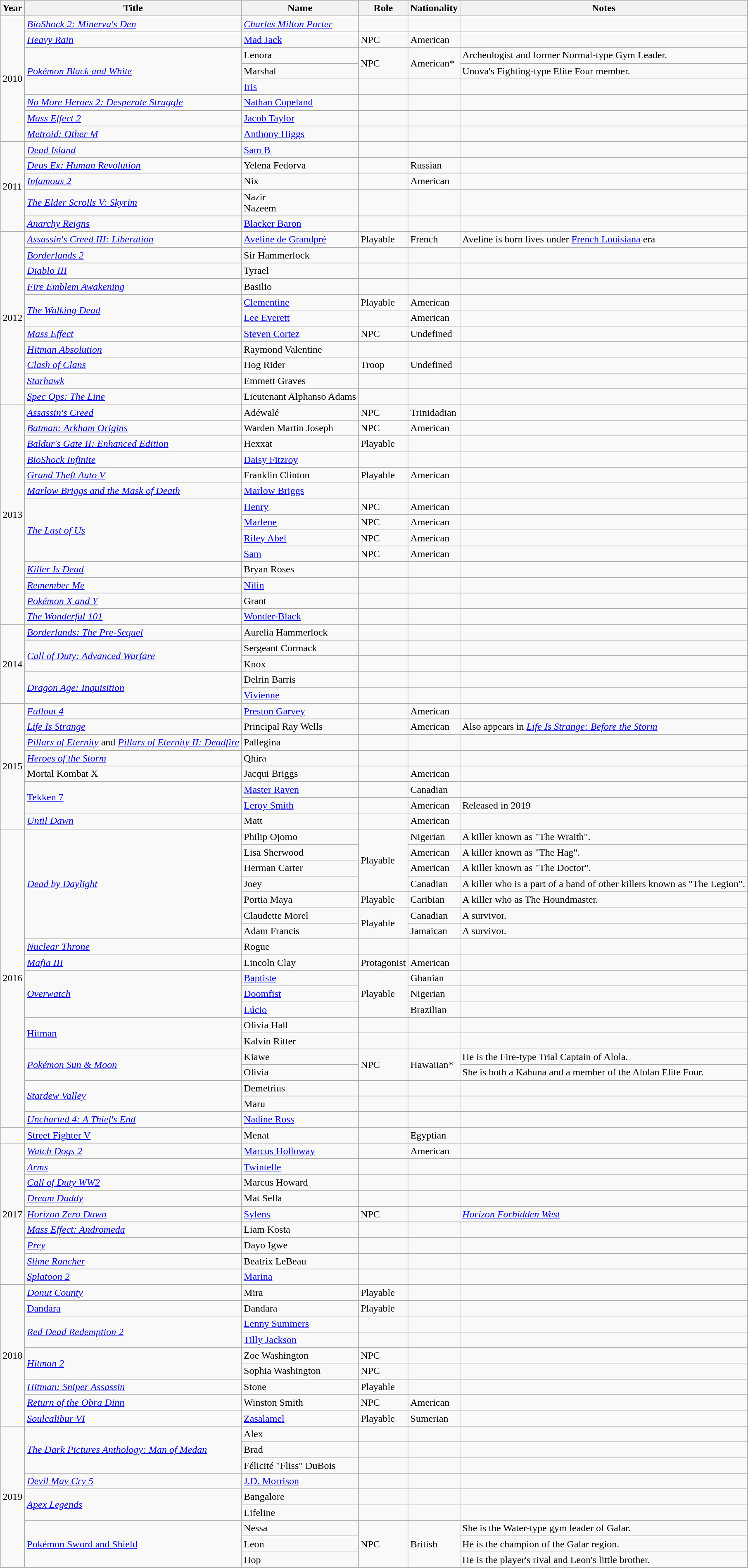<table class="wikitable">
<tr>
<th>Year</th>
<th>Title</th>
<th>Name</th>
<th>Role</th>
<th>Nationality</th>
<th>Notes</th>
</tr>
<tr>
<td rowspan="8">2010</td>
<td><em><a href='#'>BioShock 2: Minerva's Den</a></em></td>
<td><a href='#'><em>Charles Milton Porter</em></a></td>
<td></td>
<td></td>
<td></td>
</tr>
<tr>
<td><em><a href='#'>Heavy Rain</a></em></td>
<td><a href='#'>Mad Jack</a></td>
<td>NPC</td>
<td>American</td>
<td></td>
</tr>
<tr>
<td rowspan="3"><em><a href='#'>Pokémon Black and White</a></em></td>
<td>Lenora</td>
<td rowspan="2">NPC</td>
<td rowspan="2">American*</td>
<td>Archeologist and former Normal-type Gym Leader.</td>
</tr>
<tr>
<td>Marshal</td>
<td>Unova's Fighting-type Elite Four member.</td>
</tr>
<tr>
<td><a href='#'>Iris</a></td>
<td></td>
<td></td>
<td></td>
</tr>
<tr>
<td><em><a href='#'>No More Heroes 2: Desperate Struggle</a></em></td>
<td><a href='#'>Nathan Copeland</a></td>
<td></td>
<td></td>
<td></td>
</tr>
<tr>
<td><em><a href='#'>Mass Effect 2</a></em></td>
<td><a href='#'>Jacob Taylor</a></td>
<td></td>
<td></td>
<td></td>
</tr>
<tr>
<td><em><a href='#'>Metroid: Other M</a></em></td>
<td><a href='#'>Anthony Higgs</a></td>
<td></td>
<td></td>
<td></td>
</tr>
<tr>
<td rowspan="5">2011</td>
<td><em><a href='#'>Dead Island</a></em></td>
<td><a href='#'>Sam B</a></td>
<td></td>
<td></td>
<td></td>
</tr>
<tr>
<td><em><a href='#'>Deus Ex: Human Revolution</a></em></td>
<td>Yelena Fedorva</td>
<td></td>
<td>Russian</td>
<td></td>
</tr>
<tr>
<td><em><a href='#'>Infamous 2</a></em></td>
<td>Nix</td>
<td></td>
<td>American</td>
<td></td>
</tr>
<tr>
<td><em><a href='#'>The Elder Scrolls V: Skyrim</a></em></td>
<td>Nazir<br>Nazeem</td>
<td></td>
<td></td>
<td></td>
</tr>
<tr>
<td><em><a href='#'>Anarchy Reigns</a></em></td>
<td><a href='#'>Blacker Baron</a></td>
<td></td>
<td></td>
<td></td>
</tr>
<tr>
<td rowspan="11">2012</td>
<td><em><a href='#'>Assassin's Creed III: Liberation</a></em></td>
<td><a href='#'>Aveline de Grandpré</a></td>
<td>Playable</td>
<td>French</td>
<td>Aveline is born lives under <a href='#'>French Louisiana</a> era</td>
</tr>
<tr>
<td><em><a href='#'>Borderlands 2</a></em></td>
<td>Sir Hammerlock</td>
<td></td>
<td></td>
<td></td>
</tr>
<tr>
<td><em><a href='#'>Diablo III</a></em></td>
<td>Tyrael</td>
<td></td>
<td></td>
<td></td>
</tr>
<tr>
<td><em><a href='#'>Fire Emblem Awakening</a></em></td>
<td>Basilio</td>
<td></td>
<td></td>
<td></td>
</tr>
<tr>
<td rowspan="2"><a href='#'><em>The Walking Dead</em></a></td>
<td><a href='#'>Clementine</a></td>
<td>Playable</td>
<td>American</td>
<td></td>
</tr>
<tr>
<td><a href='#'>Lee Everett</a></td>
<td></td>
<td>American</td>
<td></td>
</tr>
<tr>
<td><em><a href='#'>Mass Effect</a></em></td>
<td><a href='#'>Steven Cortez</a></td>
<td>NPC</td>
<td>Undefined</td>
<td></td>
</tr>
<tr>
<td><em><a href='#'>Hitman Absolution</a></em></td>
<td>Raymond Valentine</td>
<td></td>
<td></td>
<td></td>
</tr>
<tr>
<td><em><a href='#'>Clash of Clans</a></em></td>
<td>Hog Rider</td>
<td>Troop</td>
<td>Undefined</td>
<td></td>
</tr>
<tr>
<td><em><a href='#'>Starhawk</a></em></td>
<td>Emmett Graves</td>
<td></td>
<td></td>
<td></td>
</tr>
<tr>
<td><em><a href='#'>Spec Ops: The Line</a></em></td>
<td>Lieutenant Alphanso Adams</td>
<td></td>
<td></td>
<td></td>
</tr>
<tr>
<td rowspan="14">2013</td>
<td><em><a href='#'>Assassin's Creed</a></em></td>
<td>Adéwalé</td>
<td>NPC</td>
<td>Trinidadian</td>
<td></td>
</tr>
<tr>
<td><em><a href='#'>Batman: Arkham Origins</a></em></td>
<td>Warden Martin Joseph</td>
<td>NPC</td>
<td>American</td>
<td></td>
</tr>
<tr>
<td><em><a href='#'>Baldur's Gate II: Enhanced Edition</a></em></td>
<td>Hexxat</td>
<td>Playable</td>
<td></td>
<td></td>
</tr>
<tr>
<td><em><a href='#'>BioShock Infinite</a></em></td>
<td><a href='#'>Daisy Fitzroy</a></td>
<td></td>
<td></td>
<td></td>
</tr>
<tr>
<td><em><a href='#'>Grand Theft Auto V</a></em></td>
<td>Franklin Clinton</td>
<td>Playable</td>
<td>American</td>
<td></td>
</tr>
<tr>
<td><em><a href='#'>Marlow Briggs and the Mask of Death</a></em></td>
<td><a href='#'>Marlow Briggs</a></td>
<td></td>
<td></td>
<td></td>
</tr>
<tr>
<td rowspan="4"><em><a href='#'>The Last of Us</a></em></td>
<td><a href='#'>Henry</a></td>
<td>NPC</td>
<td>American</td>
<td></td>
</tr>
<tr>
<td><a href='#'>Marlene</a></td>
<td>NPC</td>
<td>American</td>
<td></td>
</tr>
<tr>
<td><a href='#'>Riley Abel</a></td>
<td>NPC</td>
<td>American</td>
<td></td>
</tr>
<tr>
<td><a href='#'>Sam</a></td>
<td>NPC</td>
<td>American</td>
<td></td>
</tr>
<tr>
<td><em><a href='#'>Killer Is Dead</a></em></td>
<td>Bryan Roses</td>
<td></td>
<td></td>
<td></td>
</tr>
<tr>
<td><em><a href='#'>Remember Me</a></em></td>
<td><a href='#'>Nilin</a></td>
<td></td>
<td></td>
<td></td>
</tr>
<tr>
<td><em><a href='#'>Pokémon X and Y</a></em></td>
<td>Grant</td>
<td></td>
<td></td>
<td></td>
</tr>
<tr>
<td><em><a href='#'>The Wonderful 101</a></em></td>
<td><a href='#'>Wonder-Black</a></td>
<td></td>
<td></td>
<td></td>
</tr>
<tr>
<td rowspan="5">2014</td>
<td><em><a href='#'>Borderlands: The Pre-Sequel</a></em></td>
<td>Aurelia Hammerlock</td>
<td></td>
<td></td>
<td></td>
</tr>
<tr>
<td rowspan="2"><em><a href='#'>Call of Duty: Advanced Warfare</a></em></td>
<td>Sergeant Cormack</td>
<td></td>
<td></td>
<td></td>
</tr>
<tr>
<td>Knox</td>
<td></td>
<td></td>
<td></td>
</tr>
<tr>
<td rowspan="2"><em><a href='#'>Dragon Age: Inquisition</a></em></td>
<td>Delrin Barris</td>
<td></td>
<td></td>
<td></td>
</tr>
<tr>
<td><a href='#'>Vivienne</a></td>
<td></td>
<td></td>
<td></td>
</tr>
<tr>
<td rowspan="8">2015</td>
<td><em><a href='#'>Fallout 4</a></em></td>
<td><a href='#'>Preston Garvey</a></td>
<td></td>
<td>American</td>
<td></td>
</tr>
<tr>
<td><a href='#'><em>Life Is Strange</em></a></td>
<td>Principal Ray Wells</td>
<td></td>
<td>American</td>
<td>Also appears in <em><a href='#'>Life Is Strange: Before the Storm</a></em></td>
</tr>
<tr>
<td><em><a href='#'>Pillars of Eternity</a></em> and <em><a href='#'>Pillars of Eternity II: Deadfire</a></em></td>
<td>Pallegina</td>
<td></td>
<td></td>
<td></td>
</tr>
<tr>
<td><em><a href='#'>Heroes of the Storm</a></em></td>
<td>Qhira</td>
<td></td>
<td></td>
<td></td>
</tr>
<tr>
<td>Mortal Kombat X</td>
<td>Jacqui Briggs</td>
<td></td>
<td>American</td>
<td></td>
</tr>
<tr>
<td rowspan="2"><a href='#'>Tekken 7</a></td>
<td><a href='#'>Master Raven</a></td>
<td></td>
<td>Canadian</td>
<td></td>
</tr>
<tr>
<td><a href='#'>Leroy Smith</a></td>
<td></td>
<td>American</td>
<td>Released in 2019</td>
</tr>
<tr>
<td><em><a href='#'>Until Dawn</a></em></td>
<td>Matt</td>
<td></td>
<td>American</td>
<td></td>
</tr>
<tr>
<td rowspan="19">2016</td>
<td rowspan="7"><em><a href='#'>Dead by Daylight</a></em></td>
<td>Philip Ojomo</td>
<td rowspan="4">Playable</td>
<td>Nigerian</td>
<td>A killer known as "The Wraith".</td>
</tr>
<tr>
<td>Lisa Sherwood</td>
<td>American</td>
<td>A killer known as "The Hag".</td>
</tr>
<tr>
<td>Herman Carter</td>
<td>American</td>
<td>A killer known as "The Doctor".</td>
</tr>
<tr>
<td>Joey</td>
<td>Canadian</td>
<td>A killer who is a part of a band of other killers known as "The Legion".</td>
</tr>
<tr>
<td>Portia Maya</td>
<td>Playable</td>
<td>Caribian</td>
<td>A killer who as The Houndmaster.</td>
</tr>
<tr>
<td>Claudette Morel</td>
<td rowspan="2">Playable</td>
<td>Canadian</td>
<td>A survivor.</td>
</tr>
<tr>
<td>Adam Francis</td>
<td>Jamaican</td>
<td>A survivor.</td>
</tr>
<tr>
<td><em><a href='#'>Nuclear Throne</a></em></td>
<td>Rogue</td>
<td></td>
<td></td>
<td></td>
</tr>
<tr>
<td><em><a href='#'>Mafia III</a></em></td>
<td>Lincoln Clay</td>
<td>Protagonist</td>
<td>American</td>
<td></td>
</tr>
<tr>
<td rowspan="3"><em><a href='#'>Overwatch</a></em></td>
<td><a href='#'>Baptiste</a></td>
<td rowspan="3">Playable</td>
<td>Ghanian</td>
<td></td>
</tr>
<tr>
<td><a href='#'>Doomfist</a></td>
<td>Nigerian</td>
<td></td>
</tr>
<tr>
<td><a href='#'>Lúcio</a></td>
<td>Brazilian</td>
<td></td>
</tr>
<tr>
<td rowspan="2"><a href='#'>Hitman</a></td>
<td>Olivia Hall</td>
<td></td>
<td></td>
<td></td>
</tr>
<tr>
<td>Kalvin Ritter</td>
<td></td>
<td></td>
<td></td>
</tr>
<tr>
<td rowspan="2"><a href='#'><em>Pokémon Sun & Moon</em></a></td>
<td>Kiawe</td>
<td rowspan="2">NPC</td>
<td rowspan="2">Hawaiian*</td>
<td>He is the Fire-type Trial Captain of Alola.</td>
</tr>
<tr>
<td>Olivia</td>
<td>She is both a Kahuna and a member of the Alolan Elite Four.</td>
</tr>
<tr>
<td rowspan="2"><em><a href='#'>Stardew Valley</a></em></td>
<td>Demetrius</td>
<td></td>
<td></td>
<td></td>
</tr>
<tr>
<td>Maru</td>
<td></td>
<td></td>
<td></td>
</tr>
<tr>
<td><em><a href='#'>Uncharted 4: A Thief's End</a></em></td>
<td><a href='#'>Nadine Ross</a></td>
<td></td>
<td></td>
<td></td>
</tr>
<tr>
<td></td>
<td><a href='#'>Street Fighter V</a></td>
<td>Menat</td>
<td></td>
<td>Egyptian</td>
<td></td>
</tr>
<tr>
<td rowspan="9">2017</td>
<td><em><a href='#'>Watch Dogs 2</a></em></td>
<td><a href='#'>Marcus Holloway</a></td>
<td></td>
<td>American</td>
<td></td>
</tr>
<tr>
<td><em><a href='#'>Arms</a></em></td>
<td><a href='#'>Twintelle</a></td>
<td></td>
<td></td>
<td></td>
</tr>
<tr>
<td><em><a href='#'>Call of Duty WW2</a></em></td>
<td>Marcus Howard</td>
<td></td>
<td></td>
<td></td>
</tr>
<tr>
<td><em><a href='#'>Dream Daddy</a></em></td>
<td>Mat Sella</td>
<td></td>
<td></td>
<td></td>
</tr>
<tr>
<td><em><a href='#'>Horizon Zero Dawn</a></em></td>
<td><a href='#'>Sylens</a></td>
<td>NPC</td>
<td></td>
<td><em><a href='#'>Horizon Forbidden West</a></em></td>
</tr>
<tr>
<td><em><a href='#'>Mass Effect: Andromeda</a></em></td>
<td>Liam Kosta</td>
<td></td>
<td></td>
<td></td>
</tr>
<tr>
<td><em><a href='#'>Prey</a></em></td>
<td>Dayo Igwe</td>
<td></td>
<td></td>
<td></td>
</tr>
<tr>
<td><em><a href='#'>Slime Rancher</a></em></td>
<td>Beatrix LeBeau</td>
<td></td>
<td></td>
<td></td>
</tr>
<tr>
<td><em><a href='#'>Splatoon 2</a></em></td>
<td><a href='#'>Marina</a></td>
<td></td>
<td></td>
<td></td>
</tr>
<tr>
<td rowspan="9">2018</td>
<td><em><a href='#'>Donut County</a></em></td>
<td>Mira</td>
<td>Playable</td>
<td></td>
<td></td>
</tr>
<tr>
<td><a href='#'>Dandara</a></td>
<td>Dandara</td>
<td>Playable</td>
<td></td>
<td></td>
</tr>
<tr>
<td rowspan="2"><em><a href='#'>Red Dead Redemption 2</a></em></td>
<td><a href='#'>Lenny Summers</a></td>
<td></td>
<td></td>
<td></td>
</tr>
<tr>
<td><a href='#'>Tilly Jackson</a></td>
<td></td>
<td></td>
<td></td>
</tr>
<tr>
<td rowspan="2"><em><a href='#'>Hitman 2</a></em></td>
<td>Zoe Washington</td>
<td>NPC</td>
<td></td>
<td></td>
</tr>
<tr>
<td>Sophia Washington</td>
<td>NPC</td>
<td></td>
<td></td>
</tr>
<tr>
<td><em><a href='#'>Hitman: Sniper Assassin</a></em></td>
<td>Stone</td>
<td>Playable</td>
<td></td>
<td></td>
</tr>
<tr>
<td><em><a href='#'>Return of the Obra Dinn</a></em></td>
<td>Winston Smith</td>
<td>NPC</td>
<td>American</td>
<td></td>
</tr>
<tr>
<td><em><a href='#'>Soulcalibur VI</a></em></td>
<td><a href='#'>Zasalamel</a></td>
<td>Playable</td>
<td>Sumerian</td>
<td></td>
</tr>
<tr>
<td rowspan="9">2019</td>
<td rowspan="3"><em><a href='#'>The Dark Pictures Anthology: Man of Medan</a></em></td>
<td>Alex</td>
<td></td>
<td></td>
<td></td>
</tr>
<tr>
<td>Brad</td>
<td></td>
<td></td>
<td></td>
</tr>
<tr>
<td>Félicité "Fliss" DuBois</td>
<td></td>
<td></td>
<td></td>
</tr>
<tr>
<td><em><a href='#'>Devil May Cry 5</a></em></td>
<td><a href='#'>J.D. Morrison</a></td>
<td></td>
<td></td>
<td></td>
</tr>
<tr>
<td rowspan="2"><em><a href='#'>Apex Legends</a></em></td>
<td>Bangalore</td>
<td></td>
<td></td>
<td></td>
</tr>
<tr>
<td>Lifeline</td>
<td></td>
<td></td>
<td></td>
</tr>
<tr>
<td rowspan="3"><a href='#'>Pokémon Sword and Shield</a></td>
<td>Nessa</td>
<td rowspan="3">NPC</td>
<td rowspan="3">British</td>
<td>She is the Water-type gym leader of Galar.</td>
</tr>
<tr>
<td>Leon</td>
<td>He is the champion of the Galar region.</td>
</tr>
<tr>
<td>Hop</td>
<td>He is the player's rival and Leon's little brother.</td>
</tr>
</table>
